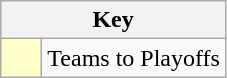<table class="wikitable" style="text-align: center;">
<tr>
<th colspan=2>Key</th>
</tr>
<tr>
<td style="background:#ffffcc; width:20px;"></td>
<td align=left>Teams to Playoffs</td>
</tr>
</table>
